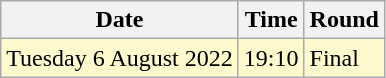<table class="wikitable">
<tr>
<th>Date</th>
<th>Time</th>
<th>Round</th>
</tr>
<tr>
<td style=background:lemonchiffon>Tuesday 6 August 2022</td>
<td style=background:lemonchiffon>19:10</td>
<td style=background:lemonchiffon>Final</td>
</tr>
</table>
